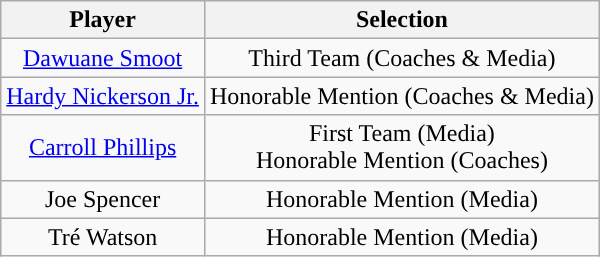<table class="wikitable sortable sortable" style="text-align: center">
<tr align=center>
<th>Player</th>
<th>Selection</th>
</tr>
<tr>
<td><a href='#'>Dawuane Smoot</a></td>
<td>Third Team (Coaches & Media)</td>
</tr>
<tr>
<td><a href='#'>Hardy Nickerson Jr.</a></td>
<td>Honorable Mention (Coaches & Media)</td>
</tr>
<tr>
<td><a href='#'>Carroll Phillips</a></td>
<td>First Team (Media)<br>Honorable Mention (Coaches)</td>
</tr>
<tr>
<td>Joe Spencer</td>
<td>Honorable Mention (Media)</td>
</tr>
<tr>
<td>Tré Watson</td>
<td>Honorable Mention (Media)</td>
</tr>
</table>
